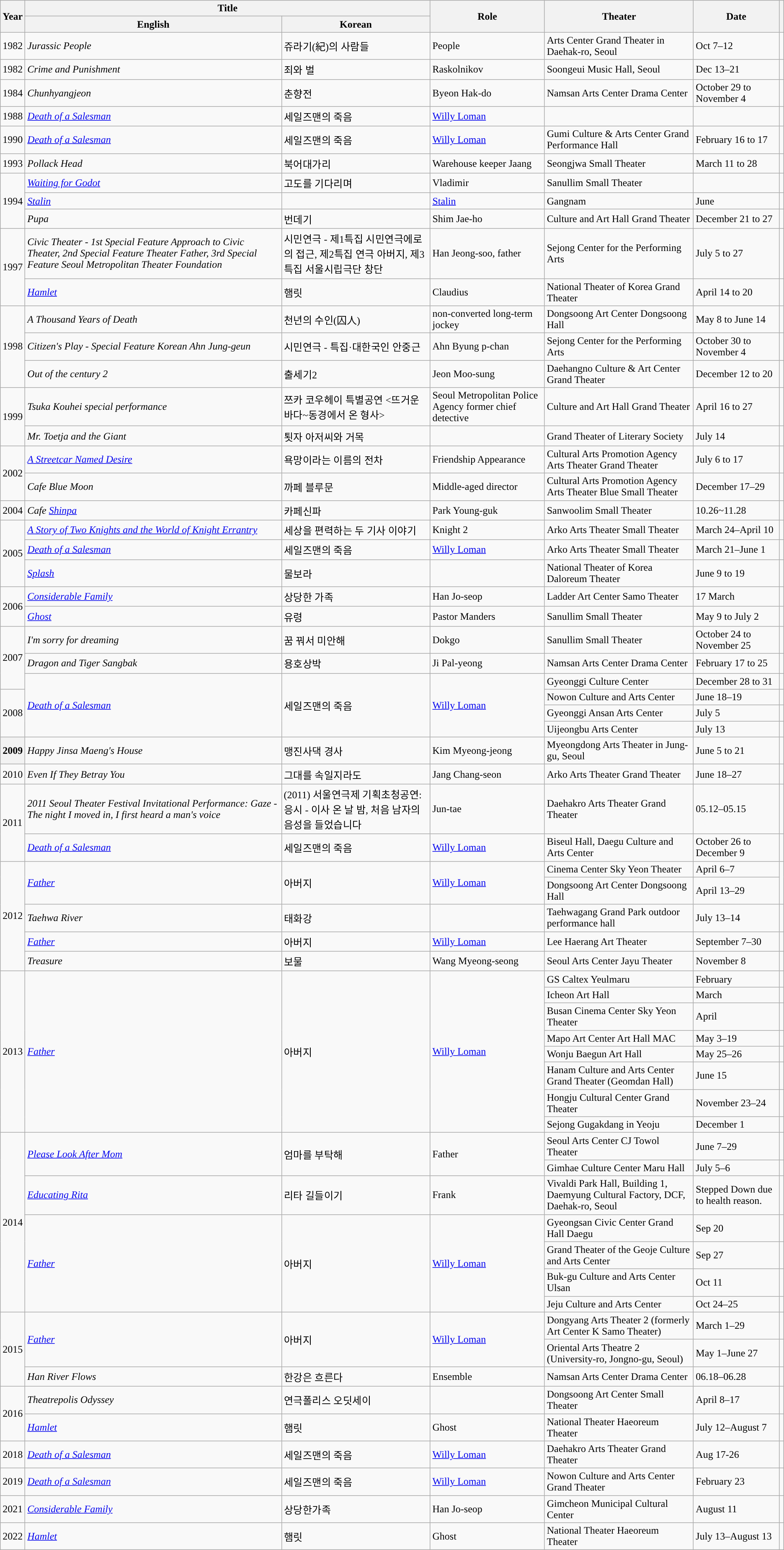<table Class="wikitable sortable plainrowheaders" style="clear:none; font-size:100%;">
<tr>
<th scope="col" rowspan="2">Year</th>
<th scope="col" colspan="2">Title</th>
<th scope="col" rowspan="2">Role</th>
<th scope="col" rowspan="2">Theater</th>
<th scope="col" rowspan="2">Date</th>
<th scope="col" rowspan="2" class="unsortable"></th>
</tr>
<tr>
<th>English</th>
<th>Korean</th>
</tr>
<tr>
<td>1982</td>
<td><em>Jurassic People</em></td>
<td>쥬라기(紀)의 사람들</td>
<td>People</td>
<td>Arts Center Grand Theater in Daehak-ro, Seoul</td>
<td>Oct 7–12</td>
<td></td>
</tr>
<tr>
<td>1982</td>
<td><em>Crime and Punishment</em></td>
<td>죄와 벌</td>
<td>Raskolnikov</td>
<td>Soongeui Music Hall, Seoul</td>
<td>Dec 13–21</td>
<td></td>
</tr>
<tr>
<td>1984</td>
<td><em>Chunhyangjeon</em></td>
<td>춘향전</td>
<td>Byeon Hak-do</td>
<td>Namsan Arts Center Drama Center</td>
<td>October 29 to November 4</td>
<td></td>
</tr>
<tr>
<td>1988</td>
<td><em><a href='#'>Death of a Salesman</a></em></td>
<td>세일즈맨의 죽음</td>
<td><a href='#'>Willy Loman</a></td>
<td></td>
<td></td>
<td></td>
</tr>
<tr>
<td>1990</td>
<td><em><a href='#'>Death of a Salesman</a></em></td>
<td>세일즈맨의 죽음</td>
<td><a href='#'>Willy Loman</a></td>
<td>Gumi Culture & Arts Center Grand Performance Hall</td>
<td>February 16 to 17</td>
<td></td>
</tr>
<tr>
<td>1993</td>
<td><em>Pollack Head</em></td>
<td>북어대가리</td>
<td>Warehouse keeper Jaang</td>
<td>Seongjwa Small Theater</td>
<td>March 11 to 28</td>
<td></td>
</tr>
<tr>
<td rowspan="3">1994</td>
<td><em><a href='#'>Waiting for Godot</a></em></td>
<td>고도를 기다리며</td>
<td>Vladimir</td>
<td>Sanullim Small Theater</td>
<td></td>
<td></td>
</tr>
<tr>
<td><em><a href='#'>Stalin</a></em></td>
<td></td>
<td><a href='#'>Stalin</a></td>
<td>Gangnam</td>
<td>June</td>
<td></td>
</tr>
<tr>
<td><em>Pupa</em></td>
<td>번데기</td>
<td>Shim Jae-ho</td>
<td>Culture and Art Hall Grand Theater</td>
<td>December 21 to 27</td>
<td></td>
</tr>
<tr>
<td rowspan="2">1997</td>
<td><em>Civic Theater - 1st Special Feature Approach to Civic Theater, 2nd Special Feature Theater Father, 3rd Special Feature Seoul Metropolitan Theater Foundation</em></td>
<td>시민연극 - 제1특집 시민연극에로의 접근, 제2특집 연극 아버지, 제3특집 서울시립극단 창단</td>
<td>Han Jeong-soo, father</td>
<td>Sejong Center for the Performing Arts</td>
<td>July 5 to 27</td>
<td></td>
</tr>
<tr>
<td><em><a href='#'>Hamlet</a></em></td>
<td>햄릿</td>
<td>Claudius</td>
<td>National Theater of Korea Grand Theater</td>
<td>April 14 to 20</td>
<td></td>
</tr>
<tr>
<td rowspan="3">1998</td>
<td><em>A Thousand Years of Death</em></td>
<td>천년의 수인(囚人)</td>
<td>non-converted long-term jockey</td>
<td>Dongsoong Art Center Dongsoong Hall</td>
<td>May 8 to June 14</td>
<td></td>
</tr>
<tr>
<td><em>Citizen's Play - Special Feature Korean Ahn Jung-geun</em></td>
<td>시민연극 - 특집·대한국인 안중근</td>
<td>Ahn Byung p-chan</td>
<td>Sejong Center for the Performing Arts</td>
<td>October 30 to November 4</td>
<td></td>
</tr>
<tr>
<td><em>Out of the century 2</em></td>
<td>출세기2</td>
<td>Jeon Moo-sung</td>
<td>Daehangno Culture & Art Center Grand Theater</td>
<td>December 12 to 20</td>
<td></td>
</tr>
<tr>
<td rowspan="2">1999</td>
<td><em>Tsuka Kouhei special performance  <The Hot Sea ~ A Detective from Tokyo></em></td>
<td>쯔카 코우헤이 특별공연 <뜨거운 바다~동경에서 온 형사></td>
<td>Seoul Metropolitan Police Agency former chief detective</td>
<td>Culture and Art Hall Grand Theater</td>
<td>April 16 to 27</td>
<td></td>
</tr>
<tr>
<td><em>Mr. Toetja and the Giant</em></td>
<td>툇자 아저씨와 거목</td>
<td></td>
<td>Grand Theater of Literary Society</td>
<td>July 14</td>
<td></td>
</tr>
<tr>
<td rowspan="2">2002</td>
<td><em><a href='#'>A Streetcar Named Desire</a></em></td>
<td>욕망이라는 이름의 전차</td>
<td>Friendship Appearance</td>
<td>Cultural Arts Promotion Agency Arts Theater Grand Theater</td>
<td>July 6 to 17</td>
<td></td>
</tr>
<tr>
<td><em>Cafe Blue Moon</em></td>
<td>까페 블루문</td>
<td>Middle-aged director</td>
<td>Cultural Arts Promotion Agency Arts Theater Blue Small Theater</td>
<td>December 17–29</td>
<td></td>
</tr>
<tr>
<td>2004</td>
<td><em>Cafe <a href='#'>Shinpa</a></em></td>
<td>카페신파</td>
<td>Park Young-guk</td>
<td>Sanwoolim Small Theater</td>
<td>10.26~11.28</td>
<td></td>
</tr>
<tr>
<td rowspan="3">2005</td>
<td><em><a href='#'>A Story of Two Knights and the World of Knight Errantry</a></em></td>
<td>세상을 편력하는 두 기사 이야기</td>
<td>Knight 2</td>
<td>Arko Arts Theater Small Theater</td>
<td>March 24–April 10</td>
<td></td>
</tr>
<tr>
<td><em><a href='#'>Death of a Salesman</a></em></td>
<td>세일즈맨의 죽음</td>
<td><a href='#'>Willy Loman</a></td>
<td>Arko Arts Theater Small Theater</td>
<td>March 21–June 1</td>
<td></td>
</tr>
<tr>
<td><a href='#'><em>Splash</em></a></td>
<td>물보라</td>
<td></td>
<td>National Theater of Korea Daloreum Theater</td>
<td>June 9 to 19</td>
<td></td>
</tr>
<tr>
<td rowspan="2">2006</td>
<td><a href='#'><em>Considerable Family</em></a></td>
<td>상당한 가족</td>
<td>Han Jo-seop</td>
<td>Ladder Art Center Samo Theater</td>
<td>17 March</td>
<td></td>
</tr>
<tr>
<td><em><a href='#'>Ghost</a></em></td>
<td>유령</td>
<td>Pastor Manders</td>
<td>Sanullim Small Theater</td>
<td>May 9 to July 2</td>
<td></td>
</tr>
<tr>
<td rowspan="3">2007</td>
<td><em>I'm sorry for dreaming</em></td>
<td>꿈 꿔서 미안해</td>
<td>Dokgo</td>
<td>Sanullim Small Theater</td>
<td>October 24 to November 25</td>
<td></td>
</tr>
<tr>
<td><em>Dragon and Tiger Sangbak</em></td>
<td>용호상박</td>
<td>Ji Pal-yeong</td>
<td>Namsan Arts Center Drama Center</td>
<td>February 17 to 25</td>
<td></td>
</tr>
<tr>
<td rowspan="4"><em><a href='#'>Death of a Salesman</a></em></td>
<td rowspan="4">세일즈맨의 죽음</td>
<td rowspan="4"><a href='#'>Willy Loman</a></td>
<td>Gyeonggi Culture Center</td>
<td>December 28 to 31</td>
<td></td>
</tr>
<tr>
<td rowspan="3">2008</td>
<td>Nowon Culture and Arts Center</td>
<td>June 18–19</td>
<td></td>
</tr>
<tr>
<td>Gyeonggi Ansan Arts Center</td>
<td>July 5</td>
<td></td>
</tr>
<tr>
<td>Uijeongbu Arts Center</td>
<td>July 13</td>
<td></td>
</tr>
<tr>
<th scope="row">2009</th>
<td><em>Happy Jinsa Maeng's House</em></td>
<td>맹진사댁 경사</td>
<td>Kim Myeong-jeong</td>
<td>Myeongdong Arts Theater in Jung-gu, Seoul</td>
<td>June 5 to 21</td>
<td></td>
</tr>
<tr>
<td>2010</td>
<td><em>Even If They Betray You</em></td>
<td>그대를 속일지라도</td>
<td>Jang Chang-seon</td>
<td>Arko Arts Theater Grand Theater</td>
<td>June 18–27</td>
<td></td>
</tr>
<tr>
<td rowspan="2">2011</td>
<td><em>2011 Seoul Theater Festival Invitational Performance: Gaze - The night I moved in, I first heard a man's voice</em></td>
<td>(2011) 서울연극제 기획초청공연: 응시 - 이사 온 날 밤, 처음 남자의 음성을 들었습니다</td>
<td>Jun-tae</td>
<td>Daehakro Arts Theater Grand Theater</td>
<td>05.12–05.15</td>
<td></td>
</tr>
<tr>
<td><em><a href='#'>Death of a Salesman</a></em></td>
<td>세일즈맨의 죽음</td>
<td><a href='#'>Willy Loman</a></td>
<td>Biseul Hall, Daegu Culture and Arts Center</td>
<td>October 26 to December 9</td>
<td></td>
</tr>
<tr>
<td rowspan="5">2012</td>
<td rowspan="2"><em><a href='#'>Father</a></em></td>
<td rowspan="2">아버지</td>
<td rowspan="2"><a href='#'>Willy Loman</a></td>
<td>Cinema Center Sky Yeon Theater</td>
<td>April 6–7</td>
<td rowspan="2"></td>
</tr>
<tr>
<td>Dongsoong Art Center Dongsoong Hall</td>
<td>April 13–29</td>
</tr>
<tr>
<td><em>Taehwa River</em></td>
<td>태화강</td>
<td></td>
<td>Taehwagang Grand Park outdoor performance hall</td>
<td>July 13–14</td>
<td></td>
</tr>
<tr>
<td><em><a href='#'>Father</a></em></td>
<td>아버지</td>
<td><a href='#'>Willy Loman</a></td>
<td>Lee Haerang Art Theater</td>
<td>September 7–30</td>
<td></td>
</tr>
<tr>
<td><em>Treasure</em></td>
<td>보물</td>
<td>Wang Myeong-seong</td>
<td>Seoul Arts Center Jayu Theater</td>
<td>November 8</td>
<td></td>
</tr>
<tr>
<td rowspan="8">2013</td>
<td rowspan="8"><em><a href='#'>Father</a></em></td>
<td rowspan="8">아버지</td>
<td rowspan="8"><a href='#'>Willy Loman</a></td>
<td>GS Caltex Yeulmaru</td>
<td>February</td>
<td></td>
</tr>
<tr>
<td>Icheon Art Hall</td>
<td>March</td>
<td></td>
</tr>
<tr>
<td>Busan Cinema Center Sky Yeon Theater</td>
<td>April</td>
<td></td>
</tr>
<tr>
<td>Mapo Art Center Art Hall MAC</td>
<td>May 3–19</td>
<td></td>
</tr>
<tr>
<td>Wonju Baegun Art Hall</td>
<td>May 25–26</td>
<td></td>
</tr>
<tr>
<td>Hanam Culture and Arts Center Grand Theater (Geomdan Hall)</td>
<td>June 15</td>
<td></td>
</tr>
<tr>
<td>Hongju Cultural Center Grand Theater</td>
<td>November 23–24</td>
<td></td>
</tr>
<tr>
<td>Sejong Gugakdang in Yeoju</td>
<td>December 1</td>
<td></td>
</tr>
<tr>
<td rowspan="7">2014</td>
<td rowspan="2"><em><a href='#'>Please Look After Mom</a></em></td>
<td rowspan="2">엄마를 부탁해</td>
<td rowspan="2">Father</td>
<td>Seoul Arts Center CJ Towol Theater</td>
<td>June 7–29</td>
<td></td>
</tr>
<tr>
<td>Gimhae Culture Center Maru Hall</td>
<td>July 5–6</td>
<td></td>
</tr>
<tr>
<td><em><a href='#'>Educating Rita</a></em></td>
<td>리타 길들이기</td>
<td>Frank</td>
<td>Vivaldi Park Hall, Building 1, Daemyung Cultural Factory, DCF, Daehak-ro, Seoul</td>
<td>Stepped Down due to health reason.</td>
<td></td>
</tr>
<tr>
<td rowspan="4"><em><a href='#'>Father</a></em></td>
<td rowspan="4">아버지</td>
<td rowspan="4"><a href='#'>Willy Loman</a></td>
<td>Gyeongsan Civic Center Grand Hall Daegu</td>
<td>Sep 20</td>
<td></td>
</tr>
<tr>
<td>Grand Theater of the Geoje Culture and Arts Center</td>
<td>Sep 27</td>
<td></td>
</tr>
<tr>
<td>Buk-gu Culture and Arts Center Ulsan</td>
<td>Oct 11</td>
<td></td>
</tr>
<tr>
<td>Jeju Culture and Arts Center</td>
<td>Oct 24–25</td>
<td></td>
</tr>
<tr>
<td rowspan="3">2015</td>
<td rowspan="2"><em><a href='#'>Father</a></em></td>
<td rowspan="2">아버지</td>
<td rowspan="2"><a href='#'>Willy Loman</a></td>
<td>Dongyang Arts Theater 2 (formerly Art Center K Samo Theater)</td>
<td>March 1–29</td>
<td></td>
</tr>
<tr>
<td>Oriental Arts Theatre 2 (University-ro, Jongno-gu, Seoul)</td>
<td>May 1–June 27</td>
<td></td>
</tr>
<tr>
<td><em>Han River Flows</em></td>
<td>한강은 흐른다</td>
<td>Ensemble</td>
<td>Namsan Arts Center Drama Center</td>
<td>06.18–06.28</td>
<td></td>
</tr>
<tr>
<td rowspan="2">2016</td>
<td><em>Theatrepolis Odyssey</em></td>
<td>연극폴리스 오딧세이</td>
<td></td>
<td>Dongsoong Art Center Small Theater</td>
<td>April 8–17</td>
<td></td>
</tr>
<tr>
<td><em><a href='#'>Hamlet</a></em></td>
<td>햄릿</td>
<td>Ghost</td>
<td>National Theater Haeoreum Theater</td>
<td>July 12–August 7</td>
<td></td>
</tr>
<tr>
<td>2018</td>
<td><em><a href='#'>Death of a Salesman</a></em></td>
<td>세일즈맨의 죽음</td>
<td><a href='#'>Willy Loman</a></td>
<td>Daehakro Arts Theater Grand Theater</td>
<td>Aug 17-26</td>
<td></td>
</tr>
<tr>
<td>2019</td>
<td><em><a href='#'>Death of a Salesman</a></em></td>
<td>세일즈맨의 죽음</td>
<td><a href='#'>Willy Loman</a></td>
<td>Nowon Culture and Arts Center Grand Theater</td>
<td>February 23</td>
<td></td>
</tr>
<tr>
<td>2021</td>
<td><a href='#'><em>Considerable Family</em></a></td>
<td>상당한가족</td>
<td>Han Jo-seop</td>
<td>Gimcheon Municipal Cultural Center</td>
<td>August 11</td>
<td></td>
</tr>
<tr>
<td>2022</td>
<td><em><a href='#'>Hamlet</a></em></td>
<td>햄릿</td>
<td>Ghost</td>
<td>National Theater Haeoreum Theater</td>
<td>July 13–August 13</td>
<td></td>
</tr>
</table>
